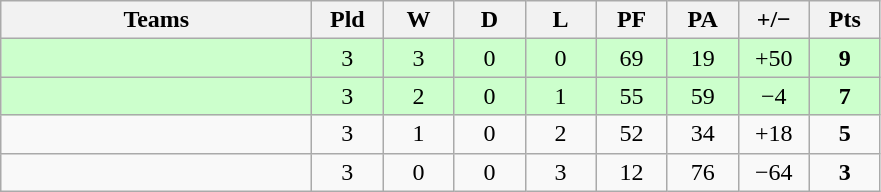<table class="wikitable" style="text-align: center;">
<tr>
<th width="200">Teams</th>
<th width="40">Pld</th>
<th width="40">W</th>
<th width="40">D</th>
<th width="40">L</th>
<th width="40">PF</th>
<th width="40">PA</th>
<th width="40">+/−</th>
<th width="40">Pts</th>
</tr>
<tr bgcolor=ccffcc>
<td align=left></td>
<td>3</td>
<td>3</td>
<td>0</td>
<td>0</td>
<td>69</td>
<td>19</td>
<td>+50</td>
<td><strong>9</strong></td>
</tr>
<tr bgcolor=ccffcc>
<td align=left></td>
<td>3</td>
<td>2</td>
<td>0</td>
<td>1</td>
<td>55</td>
<td>59</td>
<td>−4</td>
<td><strong>7</strong></td>
</tr>
<tr>
<td align=left></td>
<td>3</td>
<td>1</td>
<td>0</td>
<td>2</td>
<td>52</td>
<td>34</td>
<td>+18</td>
<td><strong>5</strong></td>
</tr>
<tr>
<td align=left></td>
<td>3</td>
<td>0</td>
<td>0</td>
<td>3</td>
<td>12</td>
<td>76</td>
<td>−64</td>
<td><strong>3</strong></td>
</tr>
</table>
